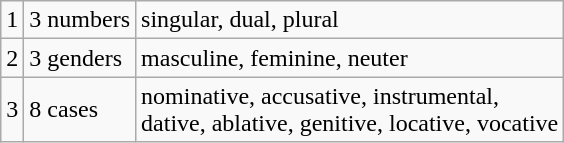<table class="wikitable">
<tr>
<td>1</td>
<td>3 numbers</td>
<td>singular, dual, plural</td>
</tr>
<tr>
<td>2</td>
<td>3 genders</td>
<td>masculine, feminine, neuter</td>
</tr>
<tr>
<td>3</td>
<td>8 cases</td>
<td>nominative, accusative, instrumental,<br>dative, ablative, genitive, locative, vocative</td>
</tr>
</table>
